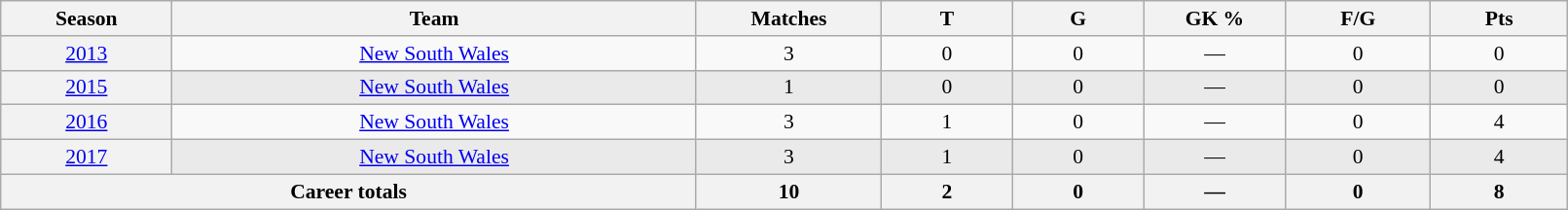<table class="wikitable sortable"  style="font-size:90%; text-align:center; width:85%;">
<tr>
<th width=2%>Season</th>
<th width=8%>Team</th>
<th width=2%>Matches</th>
<th width=2%>T</th>
<th width=2%>G</th>
<th width=2%>GK %</th>
<th width=2%>F/G</th>
<th width=2%>Pts</th>
</tr>
<tr>
<th scope="row" style="text-align:center; font-weight:normal"><a href='#'>2013</a></th>
<td style="text-align:center;"> <a href='#'>New South Wales</a></td>
<td>3</td>
<td>0</td>
<td>0</td>
<td>—</td>
<td>0</td>
<td>0</td>
</tr>
<tr style="background:#eaeaea;">
<th scope="row" style="text-align:center; font-weight:normal"><a href='#'>2015</a></th>
<td style="text-align:center;"> <a href='#'>New South Wales</a></td>
<td>1</td>
<td>0</td>
<td>0</td>
<td>—</td>
<td>0</td>
<td>0</td>
</tr>
<tr>
<th scope="row" style="text-align:center; font-weight:normal"><a href='#'>2016</a></th>
<td style="text-align:center;"> <a href='#'>New South Wales</a></td>
<td>3</td>
<td>1</td>
<td>0</td>
<td>—</td>
<td>0</td>
<td>4</td>
</tr>
<tr style="background:#eaeaea;">
<th scope="row" style="text-align:center; font-weight:normal"><a href='#'>2017</a></th>
<td style="text-align:center;"> <a href='#'>New South Wales</a></td>
<td>3</td>
<td>1</td>
<td>0</td>
<td>—</td>
<td>0</td>
<td>4</td>
</tr>
<tr class="sortbottom">
<th colspan=2>Career totals</th>
<th>10</th>
<th>2</th>
<th>0</th>
<th>—</th>
<th>0</th>
<th>8</th>
</tr>
</table>
